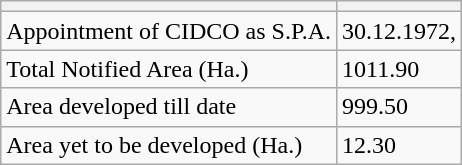<table class="wikitable" border="1">
<tr>
<th></th>
<th></th>
</tr>
<tr>
<td>Appointment of CIDCO as S.P.A.</td>
<td>30.12.1972,</td>
</tr>
<tr>
<td>Total Notified Area (Ha.)</td>
<td>1011.90</td>
</tr>
<tr>
<td>Area developed till date</td>
<td>999.50</td>
</tr>
<tr>
<td>Area yet to be developed (Ha.)</td>
<td>12.30</td>
</tr>
</table>
